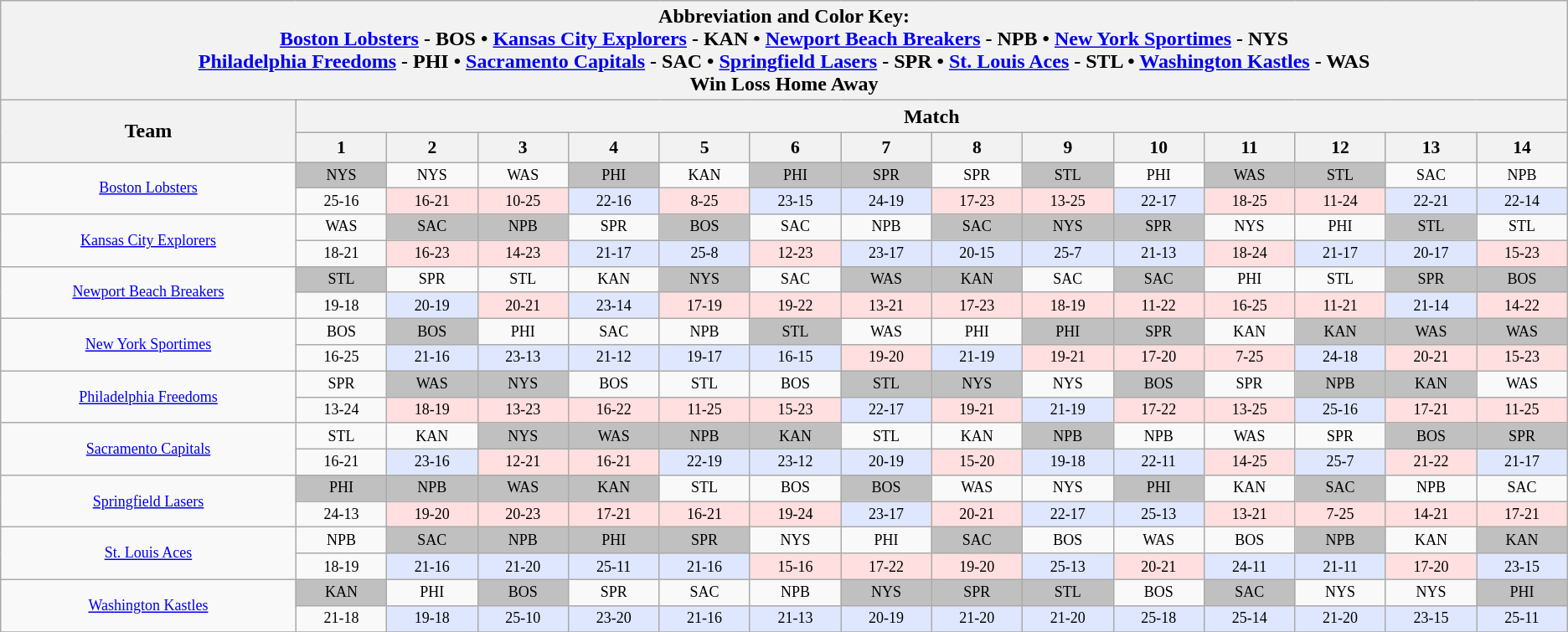<table class="wikitable" style="text-align:center;width=100%">
<tr>
<th colspan="15">Abbreviation and Color Key:<br><a href='#'>Boston Lobsters</a> - BOS • <a href='#'>Kansas City Explorers</a> - KAN • <a href='#'>Newport Beach Breakers</a> - NPB • <a href='#'>New York Sportimes</a> - NYS <br> <a href='#'>Philadelphia Freedoms</a> - PHI • <a href='#'>Sacramento Capitals</a> - SAC • <a href='#'>Springfield Lasers</a> - SPR • <a href='#'>St. Louis Aces</a> - STL • <a href='#'>Washington Kastles</a> - WAS<br><span>Win</span>  <span>Loss</span>  <span>Home</span>  <span>Away</span></th>
</tr>
<tr>
<th width="10.4%" rowspan="2">Team</th>
<th width="89.6%" colspan="14">Match</th>
</tr>
<tr style="background-color:#CCCCCC; font-size: 90%">
<th width="3.2%">1</th>
<th width="3.2%">2</th>
<th width="3.2%">3</th>
<th width="3.2%">4</th>
<th width="3.2%">5</th>
<th width="3.2%">6</th>
<th width="3.2%">7</th>
<th width="3.2%">8</th>
<th width="3.2%">9</th>
<th width="3.2%">10</th>
<th width="3.2%">11</th>
<th width="3.2%">12</th>
<th width="3.2%">13</th>
<th width="3.2%">14<br></th>
</tr>
<tr style="font-size: 75%">
<td rowspan="2"><a href='#'>Boston Lobsters</a></td>
<td bgcolor=#C0C0C0>NYS</td>
<td>NYS</td>
<td>WAS</td>
<td bgcolor=#C0C0C0>PHI</td>
<td>KAN</td>
<td bgcolor=#C0C0C0>PHI</td>
<td bgcolor=#C0C0C0>SPR</td>
<td>SPR</td>
<td bgcolor=#C0C0C0>STL</td>
<td>PHI</td>
<td bgcolor=#C0C0C0>WAS</td>
<td bgcolor=#C0C0C0>STL</td>
<td>SAC</td>
<td>NPB</td>
</tr>
<tr style="font-size: 75%">
<td>25-16</td>
<td bgcolor=#FFDFDF>16-21</td>
<td bgcolor=#FFDFDF>10-25</td>
<td bgcolor=#DFE7FF>22-16</td>
<td bgcolor=#FFDFDF>8-25</td>
<td bgcolor=#DFE7FF>23-15</td>
<td bgcolor=#DFE7FF>24-19</td>
<td bgcolor=#FFDFDF>17-23</td>
<td bgcolor=#FFDFDF>13-25</td>
<td bgcolor=#DFE7FF>22-17</td>
<td bgcolor=#FFDFDF>18-25</td>
<td bgcolor=#FFDFDF>11-24</td>
<td bgcolor=#DFE7FF>22-21</td>
<td bgcolor=#DFE7FF>22-14</td>
</tr>
<tr style="font-size: 75%">
<td rowspan="2"><a href='#'>Kansas City Explorers</a></td>
<td>WAS</td>
<td bgcolor=#C0C0C0>SAC</td>
<td bgcolor=#C0C0C0>NPB</td>
<td>SPR</td>
<td bgcolor=#C0C0C0>BOS</td>
<td>SAC</td>
<td>NPB</td>
<td bgcolor=#C0C0C0>SAC</td>
<td bgcolor=#C0C0C0>NYS</td>
<td bgcolor=#C0C0C0>SPR</td>
<td>NYS</td>
<td>PHI</td>
<td bgcolor=#C0C0C0>STL</td>
<td>STL</td>
</tr>
<tr style="font-size: 75%">
<td>18-21</td>
<td bgcolor=#FFDFDF>16-23</td>
<td bgcolor=#FFDFDF>14-23</td>
<td bgcolor=#DFE7FF>21-17</td>
<td bgcolor=#DFE7FF>25-8</td>
<td bgcolor=#FFDFDF>12-23</td>
<td bgcolor=#DFE7FF>23-17</td>
<td bgcolor=#DFE7FF>20-15</td>
<td bgcolor=#DFE7FF>25-7</td>
<td bgcolor=#DFE7FF>21-13</td>
<td bgcolor=#FFDFDF>18-24</td>
<td bgcolor=#DFE7FF>21-17</td>
<td bgcolor=#DFE7FF>20-17</td>
<td bgcolor=#FFDFDF>15-23</td>
</tr>
<tr style="font-size: 75%">
<td rowspan="2"><a href='#'>Newport Beach Breakers</a></td>
<td bgcolor=#C0C0C0>STL</td>
<td>SPR</td>
<td>STL</td>
<td>KAN</td>
<td bgcolor=#C0C0C0>NYS</td>
<td>SAC</td>
<td bgcolor=#C0C0C0>WAS</td>
<td bgcolor=#C0C0C0>KAN</td>
<td>SAC</td>
<td bgcolor=#C0C0C0>SAC</td>
<td>PHI</td>
<td>STL</td>
<td bgcolor=#C0C0C0>SPR</td>
<td bgcolor=#C0C0C0>BOS</td>
</tr>
<tr style="font-size: 75%">
<td>19-18</td>
<td bgcolor=#DFE7FF>20-19</td>
<td bgcolor=#FFDFDF>20-21</td>
<td bgcolor=#DFE7FF>23-14</td>
<td bgcolor=#FFDFDF>17-19</td>
<td bgcolor=#FFDFDF>19-22</td>
<td bgcolor=#FFDFDF>13-21</td>
<td bgcolor=#FFDFDF>17-23</td>
<td bgcolor=#FFDFDF>18-19</td>
<td bgcolor=#FFDFDF>11-22</td>
<td bgcolor=#FFDFDF>16-25</td>
<td bgcolor=#FFDFDF>11-21</td>
<td bgcolor=#DFE7FF>21-14</td>
<td bgcolor=#FFDFDF>14-22</td>
</tr>
<tr style="font-size: 75%">
<td rowspan="2"><a href='#'>New York Sportimes</a></td>
<td>BOS</td>
<td bgcolor=#C0C0C0>BOS</td>
<td>PHI</td>
<td>SAC</td>
<td>NPB</td>
<td bgcolor=#C0C0C0>STL</td>
<td>WAS</td>
<td>PHI</td>
<td bgcolor=#C0C0C0>PHI</td>
<td bgcolor=#C0C0C0>SPR</td>
<td>KAN</td>
<td bgcolor=#C0C0C0>KAN</td>
<td bgcolor=#C0C0C0>WAS</td>
<td bgcolor=#C0C0C0>WAS</td>
</tr>
<tr style="font-size: 75%">
<td>16-25</td>
<td bgcolor=#DFE7FF>21-16</td>
<td bgcolor=#DFE7FF>23-13</td>
<td bgcolor=#DFE7FF>21-12</td>
<td bgcolor=#DFE7FF>19-17</td>
<td bgcolor=#DFE7FF>16-15</td>
<td bgcolor=#FFDFDF>19-20</td>
<td bgcolor=#DFE7FF>21-19</td>
<td bgcolor=#FFDFDF>19-21</td>
<td bgcolor=#FFDFDF>17-20</td>
<td bgcolor=#FFDFDF>7-25</td>
<td bgcolor=#DFE7FF>24-18</td>
<td bgcolor=#FFDFDF>20-21</td>
<td bgcolor=#FFDFDF>15-23</td>
</tr>
<tr style="font-size: 75%">
<td rowspan="2"><a href='#'>Philadelphia Freedoms</a></td>
<td>SPR</td>
<td bgcolor=#C0C0C0>WAS</td>
<td bgcolor=#C0C0C0>NYS</td>
<td>BOS</td>
<td>STL</td>
<td>BOS</td>
<td bgcolor=#C0C0C0>STL</td>
<td bgcolor=#C0C0C0>NYS</td>
<td>NYS</td>
<td bgcolor=#C0C0C0>BOS</td>
<td>SPR</td>
<td bgcolor=#C0C0C0>NPB</td>
<td bgcolor=#C0C0C0>KAN</td>
<td>WAS</td>
</tr>
<tr style="font-size: 75%">
<td>13-24</td>
<td bgcolor=#FFDFDF>18-19</td>
<td bgcolor=#FFDFDF>13-23</td>
<td bgcolor=#FFDFDF>16-22</td>
<td bgcolor=#FFDFDF>11-25</td>
<td bgcolor=#FFDFDF>15-23</td>
<td bgcolor=#DFE7FF>22-17</td>
<td bgcolor=#FFDFDF>19-21</td>
<td bgcolor=#DFE7FF>21-19</td>
<td bgcolor=#FFDFDF>17-22</td>
<td bgcolor=#FFDFDF>13-25</td>
<td bgcolor=#DFE7FF>25-16</td>
<td bgcolor=#FFDFDF>17-21</td>
<td bgcolor=#FFDFDF>11-25</td>
</tr>
<tr style="font-size: 75%">
<td rowspan="2"><a href='#'>Sacramento Capitals</a></td>
<td>STL</td>
<td>KAN</td>
<td bgcolor=#C0C0C0>NYS</td>
<td bgcolor=#C0C0C0>WAS</td>
<td bgcolor=#C0C0C0>NPB</td>
<td bgcolor=#C0C0C0>KAN</td>
<td>STL</td>
<td>KAN</td>
<td bgcolor=#C0C0C0>NPB</td>
<td>NPB</td>
<td>WAS</td>
<td>SPR</td>
<td bgcolor=#C0C0C0>BOS</td>
<td bgcolor=#C0C0C0>SPR</td>
</tr>
<tr style="font-size: 75%">
<td>16-21</td>
<td bgcolor=#DFE7FF>23-16</td>
<td bgcolor=#FFDFDF>12-21</td>
<td bgcolor=#FFDFDF>16-21</td>
<td bgcolor=#DFE7FF>22-19</td>
<td bgcolor=#DFE7FF>23-12</td>
<td bgcolor=#DFE7FF>20-19</td>
<td bgcolor=#FFDFDF>15-20</td>
<td bgcolor=#DFE7FF>19-18</td>
<td bgcolor=#DFE7FF>22-11</td>
<td bgcolor=#FFDFDF>14-25</td>
<td bgcolor=#DFE7FF>25-7</td>
<td bgcolor=#FFDFDF>21-22</td>
<td bgcolor=#DFE7FF>21-17</td>
</tr>
<tr style="font-size: 75%">
<td rowspan="2"><a href='#'>Springfield Lasers</a></td>
<td bgcolor=#C0C0C0>PHI</td>
<td bgcolor=#C0C0C0>NPB</td>
<td bgcolor=#C0C0C0>WAS</td>
<td bgcolor=#C0C0C0>KAN</td>
<td>STL</td>
<td>BOS</td>
<td bgcolor=#C0C0C0>BOS</td>
<td>WAS</td>
<td>NYS</td>
<td bgcolor=#C0C0C0>PHI</td>
<td>KAN</td>
<td bgcolor=#C0C0C0>SAC</td>
<td>NPB</td>
<td>SAC</td>
</tr>
<tr style="font-size: 75%">
<td>24-13</td>
<td bgcolor=#FFDFDF>19-20</td>
<td bgcolor=#FFDFDF>20-23</td>
<td bgcolor=#FFDFDF>17-21</td>
<td bgcolor=#FFDFDF>16-21</td>
<td bgcolor=#FFDFDF>19-24</td>
<td bgcolor=#DFE7FF>23-17</td>
<td bgcolor=#FFDFDF>20-21</td>
<td bgcolor=#DFE7FF>22-17</td>
<td bgcolor=#DFE7FF>25-13</td>
<td bgcolor=#FFDFDF>13-21</td>
<td bgcolor=#FFDFDF>7-25</td>
<td bgcolor=#FFDFDF>14-21</td>
<td bgcolor=#FFDFDF>17-21</td>
</tr>
<tr style="font-size: 75%">
<td rowspan="2"><a href='#'>St. Louis Aces</a></td>
<td>NPB</td>
<td bgcolor=#C0C0C0>SAC</td>
<td bgcolor=#C0C0C0>NPB</td>
<td bgcolor=#C0C0C0>PHI</td>
<td bgcolor=#C0C0C0>SPR</td>
<td>NYS</td>
<td>PHI</td>
<td bgcolor=#C0C0C0>SAC</td>
<td>BOS</td>
<td>WAS</td>
<td>BOS</td>
<td bgcolor=#C0C0C0>NPB</td>
<td>KAN</td>
<td bgcolor=#C0C0C0>KAN</td>
</tr>
<tr style="font-size: 75%">
<td>18-19</td>
<td bgcolor=#DFE7FF>21-16</td>
<td bgcolor=#DFE7FF>21-20</td>
<td bgcolor=#DFE7FF>25-11</td>
<td bgcolor=#DFE7FF>21-16</td>
<td bgcolor=#FFDFDF>15-16</td>
<td bgcolor=#FFDFDF>17-22</td>
<td bgcolor=#FFDFDF>19-20</td>
<td bgcolor=#DFE7FF>25-13</td>
<td bgcolor=#FFDFDF>20-21</td>
<td bgcolor=#DFE7FF>24-11</td>
<td bgcolor=#DFE7FF>21-11</td>
<td bgcolor=#FFDFDF>17-20</td>
<td bgcolor=#DFE7FF>23-15</td>
</tr>
<tr style="font-size: 75%">
<td rowspan="2"><a href='#'>Washington Kastles</a></td>
<td bgcolor=#C0C0C0>KAN</td>
<td>PHI</td>
<td bgcolor=#C0C0C0>BOS</td>
<td>SPR</td>
<td>SAC</td>
<td>NPB</td>
<td bgcolor=#C0C0C0>NYS</td>
<td bgcolor=#C0C0C0>SPR</td>
<td bgcolor=#C0C0C0>STL</td>
<td>BOS</td>
<td bgcolor=#C0C0C0>SAC</td>
<td>NYS</td>
<td>NYS</td>
<td bgcolor=#C0C0C0>PHI</td>
</tr>
<tr style="font-size: 75%">
<td>21-18</td>
<td bgcolor=#DFE7FF>19-18</td>
<td bgcolor=#DFE7FF>25-10</td>
<td bgcolor=#DFE7FF>23-20</td>
<td bgcolor=#DFE7FF>21-16</td>
<td bgcolor=#DFE7FF>21-13</td>
<td bgcolor=#DFE7FF>20-19</td>
<td bgcolor=#DFE7FF>21-20</td>
<td bgcolor=#DFE7FF>21-20</td>
<td bgcolor=#DFE7FF>25-18</td>
<td bgcolor=#DFE7FF>25-14</td>
<td bgcolor=#DFE7FF>21-20</td>
<td bgcolor=#DFE7FF>23-15</td>
<td bgcolor=#DFE7FF>25-11</td>
</tr>
<tr style="font-size: 75%">
</tr>
</table>
